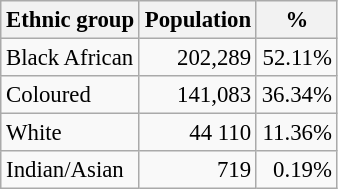<table class="wikitable" style="font-size: 95%; text-align: right">
<tr>
<th>Ethnic group</th>
<th>Population</th>
<th>%</th>
</tr>
<tr>
<td align=left>Black African</td>
<td>202,289</td>
<td>52.11%</td>
</tr>
<tr>
<td align=left>Coloured</td>
<td>141,083</td>
<td>36.34%</td>
</tr>
<tr>
<td align=left>White</td>
<td>44 110</td>
<td>11.36%</td>
</tr>
<tr>
<td align=left>Indian/Asian</td>
<td>719</td>
<td>0.19%</td>
</tr>
</table>
